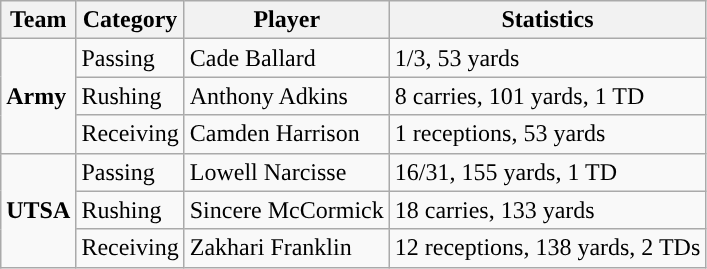<table class="wikitable" style="float: left;">
<tr>
<th>Team</th>
<th>Category</th>
<th>Player</th>
<th>Statistics</th>
</tr>
<tr>
<td rowspan=3><strong>Army</strong></td>
<td>Passing</td>
<td>Cade Ballard</td>
<td>1/3, 53 yards</td>
</tr>
<tr>
<td>Rushing</td>
<td>Anthony Adkins</td>
<td>8 carries, 101 yards, 1 TD</td>
</tr>
<tr>
<td>Receiving</td>
<td>Camden Harrison</td>
<td>1 receptions, 53 yards</td>
</tr>
<tr>
<td rowspan=3><strong>UTSA</strong></td>
<td>Passing</td>
<td>Lowell Narcisse</td>
<td>16/31, 155 yards, 1 TD</td>
</tr>
<tr>
<td>Rushing</td>
<td>Sincere McCormick</td>
<td>18 carries, 133 yards</td>
</tr>
<tr>
<td>Receiving</td>
<td>Zakhari Franklin</td>
<td>12 receptions, 138 yards, 2 TDs</td>
</tr>
</table>
